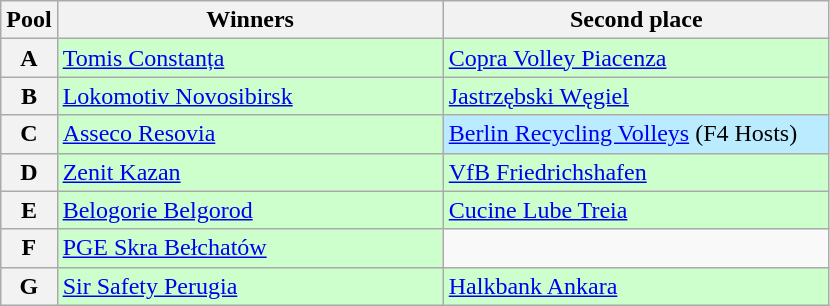<table class="wikitable">
<tr>
<th>Pool</th>
<th width=250>Winners</th>
<th width=250>Second place</th>
</tr>
<tr>
<th>A</th>
<td bgcolor=#CCFFCC> <a href='#'>Tomis Constanța</a></td>
<td bgcolor=#CCFFCC> <a href='#'>Copra Volley Piacenza</a></td>
</tr>
<tr>
<th>B</th>
<td bgcolor=#CCFFCC> <a href='#'>Lokomotiv Novosibirsk</a></td>
<td bgcolor=#CCFFCC> <a href='#'>Jastrzębski Węgiel</a></td>
</tr>
<tr>
<th>C</th>
<td bgcolor=#CCFFCC> <a href='#'>Asseco Resovia</a></td>
<td bgcolor=#BBEBFF> <a href='#'>Berlin Recycling Volleys</a> (F4 Hosts)</td>
</tr>
<tr>
<th>D</th>
<td bgcolor=#CCFFCC> <a href='#'>Zenit Kazan</a></td>
<td bgcolor=#CCFFCC> <a href='#'>VfB Friedrichshafen</a></td>
</tr>
<tr>
<th>E</th>
<td bgcolor=#CCFFCC> <a href='#'>Belogorie Belgorod</a></td>
<td bgcolor=#CCFFCC> <a href='#'>Cucine Lube Treia</a></td>
</tr>
<tr>
<th>F</th>
<td bgcolor=#CCFFCC> <a href='#'>PGE Skra Bełchatów</a></td>
<td></td>
</tr>
<tr>
<th>G</th>
<td bgcolor=#CCFFCC> <a href='#'>Sir Safety Perugia</a></td>
<td bgcolor=#CCFFCC> <a href='#'>Halkbank Ankara</a></td>
</tr>
</table>
